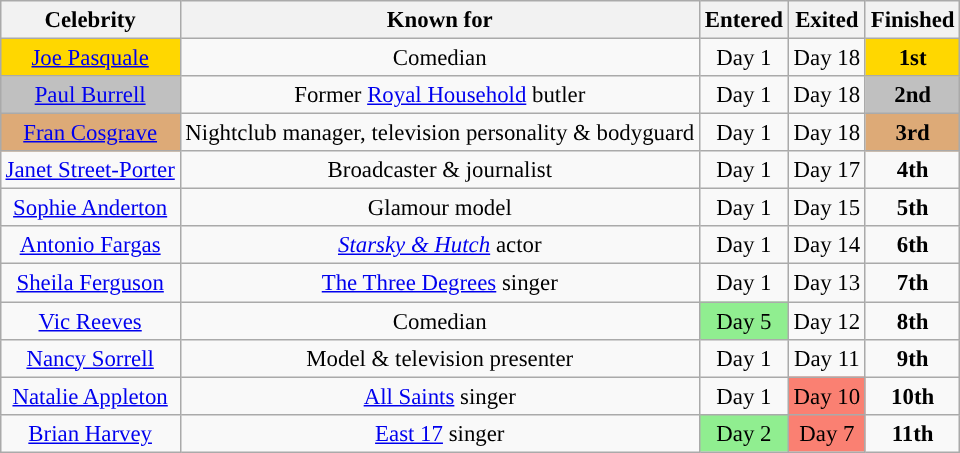<table class=wikitable sortable" style="text-align: center; white-space:nowrap; margin:auto; font-size:95.2%">
<tr>
<th style="width:27% scope="col">Celebrity</th>
<th style="width:49% scope="col">Known for</th>
<th style="width:8% scope="col">Entered</th>
<th style="width:8% scope="col">Exited</th>
<th style="width:8% scope="col">Finished</th>
</tr>
<tr>
<td style="background:gold"><a href='#'>Joe Pasquale</a></td>
<td>Comedian</td>
<td>Day 1</td>
<td>Day 18</td>
<td style="background:gold"><strong>1st</strong></td>
</tr>
<tr>
<td style="background:silver"><a href='#'>Paul Burrell</a></td>
<td>Former <a href='#'>Royal Household</a> butler</td>
<td>Day 1</td>
<td>Day 18</td>
<td style="background:silver"><strong>2nd</strong></td>
</tr>
<tr>
<td style="background:#da7"><a href='#'>Fran Cosgrave</a></td>
<td>Nightclub manager, television personality & bodyguard</td>
<td>Day 1</td>
<td>Day 18</td>
<td style="background:#da7"><strong>3rd</strong></td>
</tr>
<tr>
<td><a href='#'>Janet Street-Porter</a></td>
<td>Broadcaster & journalist</td>
<td>Day 1</td>
<td>Day 17</td>
<td><strong>4th</strong></td>
</tr>
<tr>
<td><a href='#'>Sophie Anderton</a></td>
<td>Glamour model</td>
<td>Day 1</td>
<td>Day 15</td>
<td><strong>5th</strong></td>
</tr>
<tr>
<td><a href='#'>Antonio Fargas</a></td>
<td><em><a href='#'>Starsky & Hutch</a></em> actor</td>
<td>Day 1</td>
<td>Day 14</td>
<td><strong>6th</strong></td>
</tr>
<tr>
<td><a href='#'>Sheila Ferguson</a></td>
<td><a href='#'>The Three Degrees</a> singer</td>
<td>Day 1</td>
<td>Day 13</td>
<td><strong>7th</strong></td>
</tr>
<tr>
<td><a href='#'>Vic Reeves</a></td>
<td>Comedian</td>
<td style="background:lightgreen">Day 5</td>
<td>Day 12</td>
<td><strong>8th</strong></td>
</tr>
<tr>
<td><a href='#'>Nancy Sorrell</a></td>
<td>Model & television presenter</td>
<td>Day 1</td>
<td>Day 11</td>
<td><strong>9th</strong></td>
</tr>
<tr>
<td><a href='#'>Natalie Appleton</a></td>
<td><a href='#'>All Saints</a> singer</td>
<td>Day 1</td>
<td style="background:salmon">Day 10</td>
<td><strong>10th</strong></td>
</tr>
<tr>
<td><a href='#'>Brian Harvey</a></td>
<td><a href='#'>East 17</a> singer</td>
<td style="background:lightgreen">Day 2</td>
<td style="background:salmon">Day 7</td>
<td><strong>11th</strong></td>
</tr>
</table>
